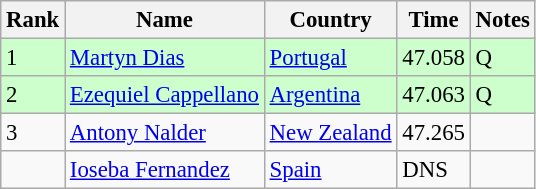<table class="wikitable" style="font-size:95%" style="text-align:center; width:35em;">
<tr>
<th>Rank</th>
<th>Name</th>
<th>Country</th>
<th>Time</th>
<th>Notes</th>
</tr>
<tr bgcolor=ccffcc>
<td>1</td>
<td align=left><a href='#'>Martyn Dias</a></td>
<td align="left"> <a href='#'>Portugal</a></td>
<td>47.058</td>
<td>Q</td>
</tr>
<tr bgcolor=ccffcc>
<td>2</td>
<td align=left><a href='#'>Ezequiel Cappellano</a></td>
<td align="left"> <a href='#'>Argentina</a></td>
<td>47.063</td>
<td>Q</td>
</tr>
<tr>
<td>3</td>
<td align=left><a href='#'>Antony Nalder</a></td>
<td align="left"> <a href='#'>New Zealand</a></td>
<td>47.265</td>
<td></td>
</tr>
<tr>
<td></td>
<td align=left><a href='#'>Ioseba Fernandez</a></td>
<td align=left> <a href='#'>Spain</a></td>
<td>DNS</td>
<td></td>
</tr>
</table>
